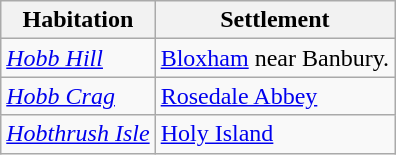<table class=wikitable>
<tr>
<th>Habitation</th>
<th>Settlement</th>
</tr>
<tr>
<td><a href='#'><em>Hobb Hill</em></a></td>
<td><a href='#'>Bloxham</a> near Banbury.</td>
</tr>
<tr>
<td><a href='#'><em>Hobb Crag</em></a></td>
<td><a href='#'>Rosedale Abbey</a></td>
</tr>
<tr>
<td><a href='#'><em>Hobthrush Isle</em></a></td>
<td><a href='#'>Holy Island</a></td>
</tr>
</table>
